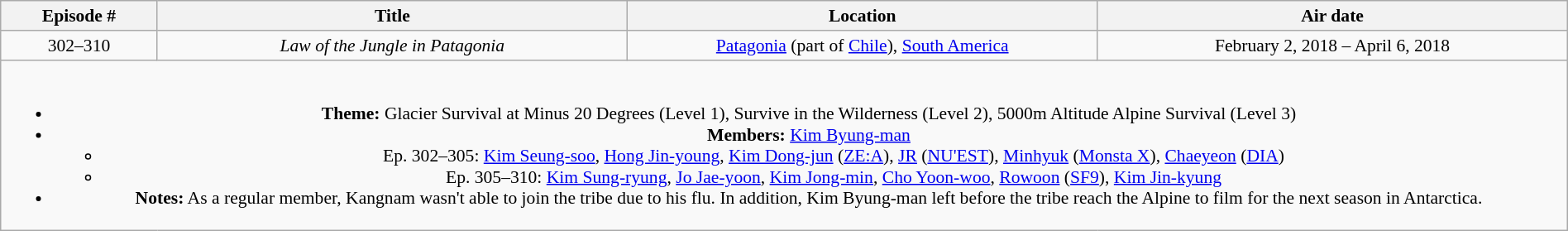<table class="wikitable" style="text-align:center; font-size:90%; width:100%;">
<tr>
<th width="10%">Episode #</th>
<th width="30%">Title</th>
<th width="30%">Location</th>
<th width="30%">Air date</th>
</tr>
<tr>
<td>302–310</td>
<td><em>Law of the Jungle in Patagonia</em></td>
<td><a href='#'>Patagonia</a> (part of <a href='#'>Chile</a>), <a href='#'>South America</a></td>
<td>February 2, 2018 – April 6, 2018</td>
</tr>
<tr>
<td colspan="4"><br><ul><li><strong>Theme:</strong> Glacier Survival at Minus 20 Degrees (Level 1), Survive in the Wilderness (Level 2), 5000m Altitude Alpine Survival (Level 3)</li><li><strong>Members:</strong> <a href='#'>Kim Byung-man</a><ul><li>Ep. 302–305: <a href='#'>Kim Seung-soo</a>, <a href='#'>Hong Jin-young</a>, <a href='#'>Kim Dong-jun</a> (<a href='#'>ZE:A</a>), <a href='#'>JR</a> (<a href='#'>NU'EST</a>), <a href='#'>Minhyuk</a> (<a href='#'>Monsta X</a>), <a href='#'>Chaeyeon</a> (<a href='#'>DIA</a>)</li><li>Ep. 305–310: <a href='#'>Kim Sung-ryung</a>, <a href='#'>Jo Jae-yoon</a>, <a href='#'>Kim Jong-min</a>, <a href='#'>Cho Yoon-woo</a>, <a href='#'>Rowoon</a> (<a href='#'>SF9</a>), <a href='#'>Kim Jin-kyung</a></li></ul></li><li><strong>Notes:</strong> As a regular member, Kangnam wasn't able to join the tribe due to his flu. In addition, Kim Byung-man left before the tribe reach the Alpine to film for the next season in Antarctica.</li></ul></td>
</tr>
</table>
